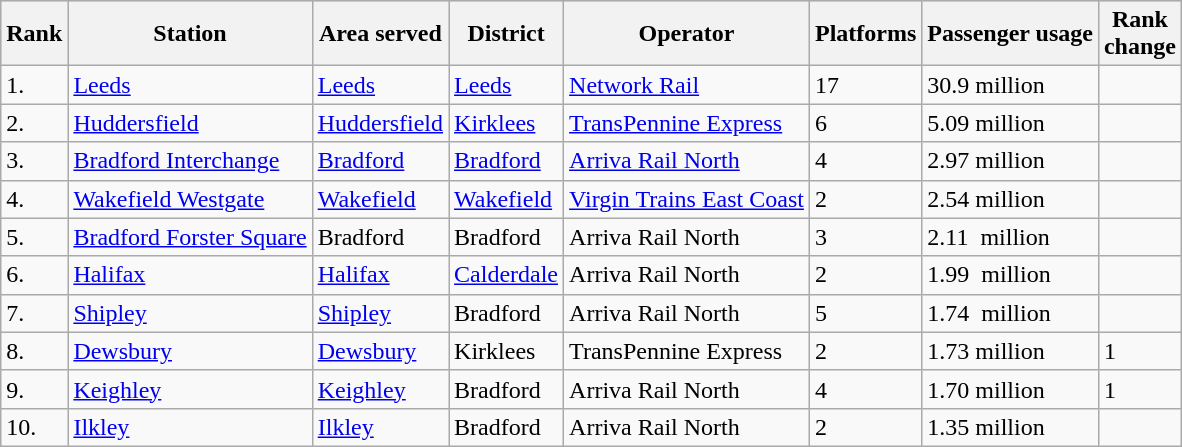<table class="wikitable sortable"  width= align=center>
<tr style="background:lightgrey;">
<th>Rank</th>
<th>Station</th>
<th>Area served</th>
<th>District</th>
<th>Operator</th>
<th>Platforms</th>
<th>Passenger usage</th>
<th>Rank<br>change</th>
</tr>
<tr>
<td>1.</td>
<td><a href='#'>Leeds</a></td>
<td><a href='#'>Leeds</a></td>
<td><a href='#'>Leeds</a></td>
<td><a href='#'>Network Rail</a></td>
<td>17</td>
<td>30.9 million</td>
<td></td>
</tr>
<tr>
<td>2.</td>
<td><a href='#'>Huddersfield</a></td>
<td><a href='#'>Huddersfield</a></td>
<td><a href='#'>Kirklees</a></td>
<td><a href='#'>TransPennine Express</a></td>
<td>6</td>
<td>5.09 million</td>
<td></td>
</tr>
<tr>
<td>3.</td>
<td><a href='#'>Bradford Interchange</a></td>
<td><a href='#'>Bradford</a></td>
<td><a href='#'>Bradford</a></td>
<td><a href='#'>Arriva Rail North</a></td>
<td>4</td>
<td>2.97 million</td>
<td></td>
</tr>
<tr>
<td>4.</td>
<td><a href='#'>Wakefield Westgate</a></td>
<td><a href='#'>Wakefield</a></td>
<td><a href='#'>Wakefield</a></td>
<td><a href='#'>Virgin Trains East Coast</a></td>
<td>2</td>
<td>2.54 million</td>
<td></td>
</tr>
<tr>
<td>5.</td>
<td><a href='#'>Bradford Forster Square</a></td>
<td>Bradford</td>
<td>Bradford</td>
<td>Arriva Rail North</td>
<td>3</td>
<td>2.11  million</td>
<td></td>
</tr>
<tr>
<td>6.</td>
<td><a href='#'>Halifax</a></td>
<td><a href='#'>Halifax</a></td>
<td><a href='#'>Calderdale</a></td>
<td>Arriva Rail North</td>
<td>2</td>
<td>1.99  million</td>
<td></td>
</tr>
<tr>
<td>7.</td>
<td><a href='#'>Shipley</a></td>
<td><a href='#'>Shipley</a></td>
<td>Bradford</td>
<td>Arriva Rail North</td>
<td>5</td>
<td>1.74  million</td>
<td></td>
</tr>
<tr>
<td>8.</td>
<td><a href='#'>Dewsbury</a></td>
<td><a href='#'>Dewsbury</a></td>
<td>Kirklees</td>
<td>TransPennine Express</td>
<td>2</td>
<td>1.73 million</td>
<td>1</td>
</tr>
<tr>
<td>9.</td>
<td><a href='#'>Keighley</a></td>
<td><a href='#'>Keighley</a></td>
<td>Bradford</td>
<td>Arriva Rail North</td>
<td>4</td>
<td>1.70 million</td>
<td>1</td>
</tr>
<tr>
<td>10.</td>
<td><a href='#'>Ilkley</a></td>
<td><a href='#'>Ilkley</a></td>
<td>Bradford</td>
<td>Arriva Rail North</td>
<td>2</td>
<td>1.35 million</td>
<td></td>
</tr>
</table>
